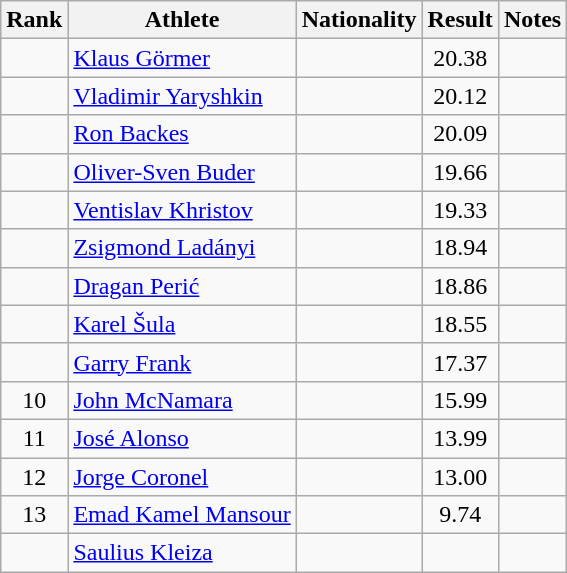<table class="wikitable sortable" style="text-align:center">
<tr>
<th>Rank</th>
<th>Athlete</th>
<th>Nationality</th>
<th>Result</th>
<th>Notes</th>
</tr>
<tr>
<td></td>
<td align=left><a href='#'>Klaus Görmer</a></td>
<td align=left></td>
<td>20.38</td>
<td></td>
</tr>
<tr>
<td></td>
<td align=left><a href='#'>Vladimir Yaryshkin</a></td>
<td align=left></td>
<td>20.12</td>
<td></td>
</tr>
<tr>
<td></td>
<td align=left><a href='#'>Ron Backes</a></td>
<td align=left></td>
<td>20.09</td>
<td></td>
</tr>
<tr>
<td></td>
<td align=left><a href='#'>Oliver-Sven Buder</a></td>
<td align=left></td>
<td>19.66</td>
<td></td>
</tr>
<tr>
<td></td>
<td align=left><a href='#'>Ventislav Khristov</a></td>
<td align=left></td>
<td>19.33</td>
<td></td>
</tr>
<tr>
<td></td>
<td align=left><a href='#'>Zsigmond Ladányi</a></td>
<td align=left></td>
<td>18.94</td>
<td></td>
</tr>
<tr>
<td></td>
<td align=left><a href='#'>Dragan Perić</a></td>
<td align=left></td>
<td>18.86</td>
<td></td>
</tr>
<tr>
<td></td>
<td align=left><a href='#'>Karel Šula</a></td>
<td align=left></td>
<td>18.55</td>
<td></td>
</tr>
<tr>
<td></td>
<td align=left><a href='#'>Garry Frank</a></td>
<td align=left></td>
<td>17.37</td>
<td></td>
</tr>
<tr>
<td>10</td>
<td align=left><a href='#'>John McNamara</a></td>
<td align=left></td>
<td>15.99</td>
<td></td>
</tr>
<tr>
<td>11</td>
<td align=left><a href='#'>José Alonso</a></td>
<td align=left></td>
<td>13.99</td>
<td></td>
</tr>
<tr>
<td>12</td>
<td align=left><a href='#'>Jorge Coronel</a></td>
<td align=left></td>
<td>13.00</td>
<td></td>
</tr>
<tr>
<td>13</td>
<td align=left><a href='#'>Emad Kamel Mansour</a></td>
<td align=left></td>
<td>9.74</td>
<td></td>
</tr>
<tr>
<td></td>
<td align=left><a href='#'>Saulius Kleiza</a></td>
<td align=left></td>
<td></td>
<td></td>
</tr>
</table>
